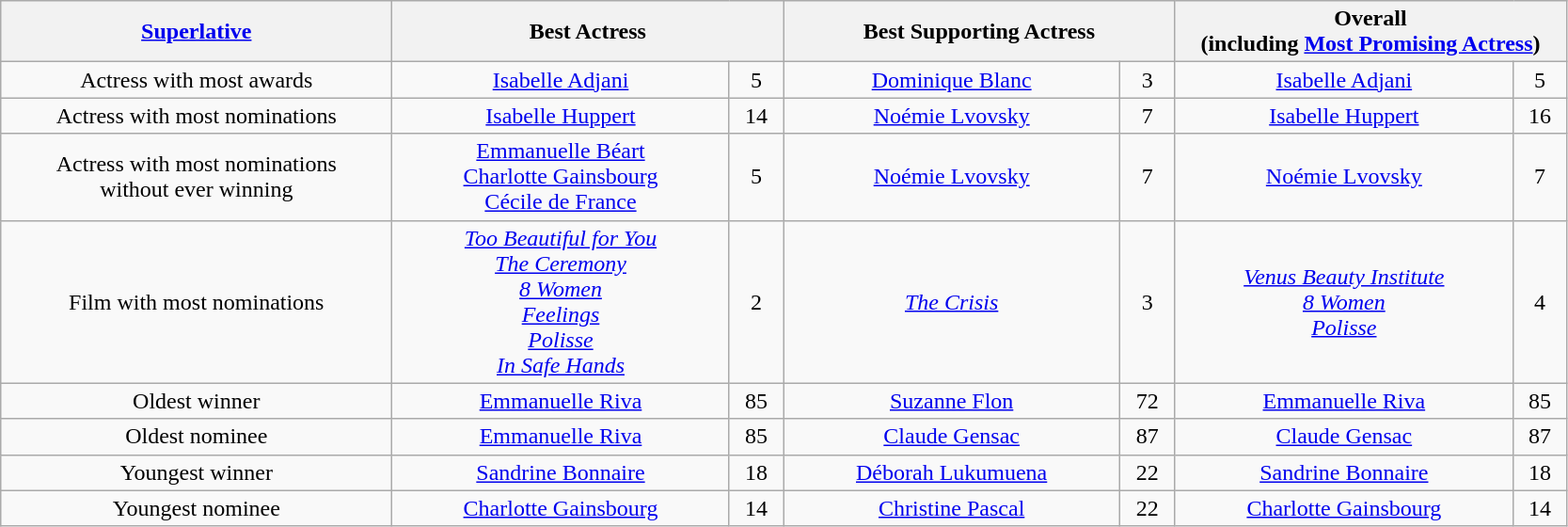<table class="wikitable" style="text-align: center">
<tr>
<th style="width:270px;"><a href='#'>Superlative</a></th>
<th colspan="2" style="width:270px;">Best Actress</th>
<th colspan="2" style="width:270px;">Best Supporting Actress</th>
<th colspan="2" style="width:270px;">Overall<br>(including <a href='#'>Most Promising Actress</a>)</th>
</tr>
<tr>
<td>Actress with most awards</td>
<td><a href='#'>Isabelle Adjani</a></td>
<td>5</td>
<td><a href='#'>Dominique Blanc</a></td>
<td>3</td>
<td><a href='#'>Isabelle Adjani</a></td>
<td>5</td>
</tr>
<tr>
<td>Actress with most nominations</td>
<td><a href='#'>Isabelle Huppert</a></td>
<td>14</td>
<td><a href='#'>Noémie Lvovsky</a></td>
<td>7</td>
<td><a href='#'>Isabelle Huppert</a></td>
<td>16</td>
</tr>
<tr>
<td>Actress with most nominations<br>without ever winning</td>
<td><a href='#'>Emmanuelle Béart</a><br><a href='#'>Charlotte Gainsbourg</a><br><a href='#'>Cécile de France</a></td>
<td>5</td>
<td><a href='#'>Noémie Lvovsky</a></td>
<td>7</td>
<td><a href='#'>Noémie Lvovsky</a></td>
<td>7</td>
</tr>
<tr>
<td>Film with most nominations</td>
<td><em><a href='#'>Too Beautiful for You</a></em><br><em><a href='#'>The Ceremony</a></em><br><em><a href='#'>8 Women</a></em><br><em><a href='#'>Feelings</a></em><br><em><a href='#'>Polisse</a></em><br><em><a href='#'>In Safe Hands</a></em></td>
<td>2</td>
<td><em><a href='#'>The Crisis</a></em></td>
<td>3</td>
<td><em><a href='#'>Venus Beauty Institute</a></em><br><em><a href='#'>8 Women</a></em><br><em><a href='#'>Polisse</a></em></td>
<td>4</td>
</tr>
<tr>
<td>Oldest winner</td>
<td><a href='#'>Emmanuelle Riva</a></td>
<td>85</td>
<td><a href='#'>Suzanne Flon</a></td>
<td>72</td>
<td><a href='#'>Emmanuelle Riva</a></td>
<td>85</td>
</tr>
<tr>
<td>Oldest nominee</td>
<td><a href='#'>Emmanuelle Riva</a></td>
<td>85</td>
<td><a href='#'>Claude Gensac</a></td>
<td>87</td>
<td><a href='#'>Claude Gensac</a></td>
<td>87</td>
</tr>
<tr>
<td>Youngest winner</td>
<td><a href='#'>Sandrine Bonnaire</a></td>
<td>18</td>
<td><a href='#'>Déborah Lukumuena</a></td>
<td>22</td>
<td><a href='#'>Sandrine Bonnaire</a></td>
<td>18</td>
</tr>
<tr>
<td>Youngest nominee</td>
<td><a href='#'>Charlotte Gainsbourg</a></td>
<td>14</td>
<td><a href='#'>Christine Pascal</a></td>
<td>22</td>
<td><a href='#'>Charlotte Gainsbourg</a></td>
<td>14</td>
</tr>
</table>
